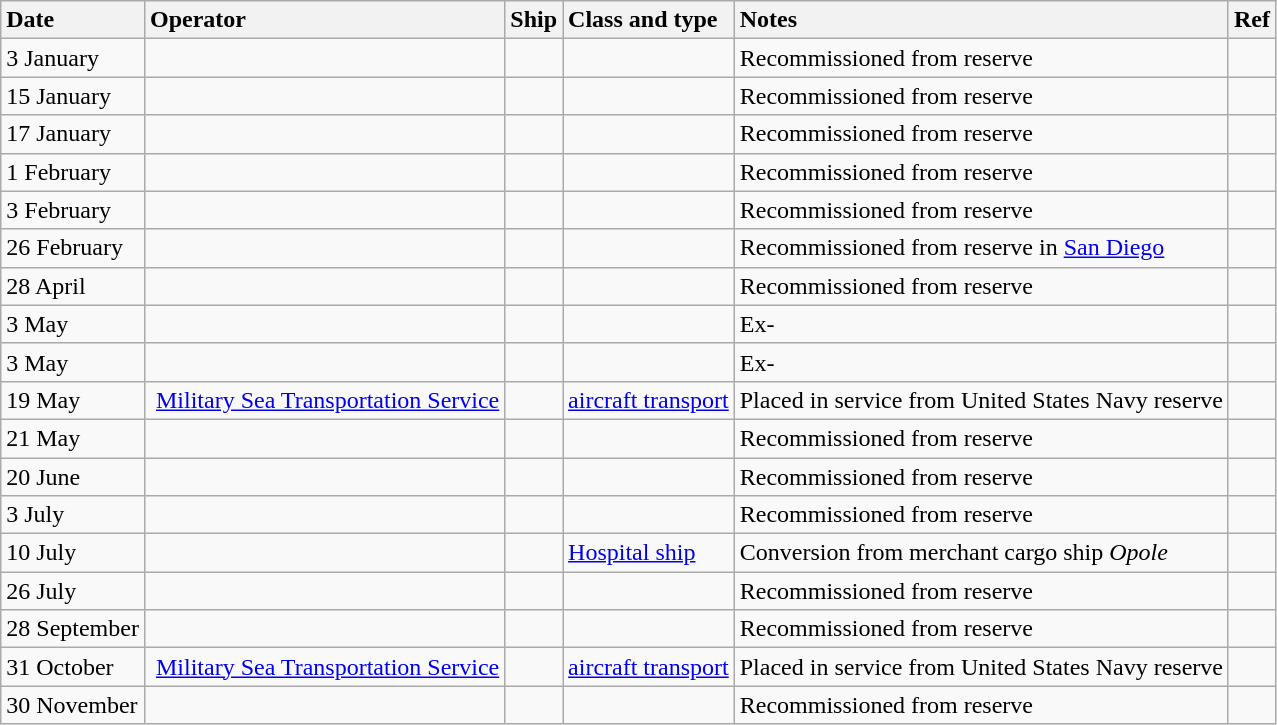<table class="wikitable nowraplinks sortable">
<tr>
<th style="text-align: left;">Date</th>
<th style="text-align: left;">Operator</th>
<th style="text-align: left;">Ship</th>
<th style="text-align: left;">Class and type</th>
<th style="text-align: left;">Notes</th>
<th style="text-align: left;">Ref</th>
</tr>
<tr>
<td>3 January</td>
<td></td>
<td><strong></strong></td>
<td></td>
<td>Recommissioned from reserve</td>
<td></td>
</tr>
<tr>
<td>15 January</td>
<td></td>
<td><strong></strong></td>
<td></td>
<td>Recommissioned from reserve</td>
<td></td>
</tr>
<tr>
<td>17 January</td>
<td></td>
<td><strong></strong></td>
<td></td>
<td>Recommissioned from reserve</td>
<td></td>
</tr>
<tr>
<td>1 February</td>
<td></td>
<td><strong></strong></td>
<td></td>
<td>Recommissioned from reserve</td>
<td></td>
</tr>
<tr>
<td>3 February</td>
<td></td>
<td><strong></strong></td>
<td></td>
<td>Recommissioned from reserve</td>
<td></td>
</tr>
<tr>
<td>26 February</td>
<td></td>
<td><strong></strong></td>
<td></td>
<td>Recommissioned from reserve in <a href='#'>San Diego</a></td>
<td></td>
</tr>
<tr>
<td>28 April</td>
<td></td>
<td><strong></strong></td>
<td></td>
<td>Recommissioned from reserve</td>
<td></td>
</tr>
<tr>
<td>3 May</td>
<td></td>
<td><strong></strong></td>
<td></td>
<td>Ex-</td>
<td></td>
</tr>
<tr>
<td>3 May</td>
<td></td>
<td><strong></strong></td>
<td></td>
<td>Ex-</td>
<td></td>
</tr>
<tr>
<td>19 May</td>
<td> <a href='#'>Military Sea Transportation Service</a></td>
<td><strong></strong></td>
<td> <a href='#'>aircraft transport</a></td>
<td>Placed in service from United States Navy reserve</td>
<td></td>
</tr>
<tr>
<td>21 May</td>
<td></td>
<td><strong></strong></td>
<td></td>
<td>Recommissioned from reserve</td>
<td></td>
</tr>
<tr>
<td>20 June</td>
<td></td>
<td><strong></strong></td>
<td></td>
<td>Recommissioned from reserve</td>
<td></td>
</tr>
<tr>
<td>3 July</td>
<td></td>
<td><strong></strong></td>
<td></td>
<td>Recommissioned from reserve</td>
<td></td>
</tr>
<tr>
<td>10 July</td>
<td></td>
<td><strong></strong></td>
<td><a href='#'>Hospital ship</a></td>
<td>Conversion from merchant cargo ship <em>Opole</em></td>
<td></td>
</tr>
<tr>
<td>26 July</td>
<td></td>
<td><strong></strong></td>
<td></td>
<td>Recommissioned from reserve</td>
<td></td>
</tr>
<tr>
<td>28 September</td>
<td></td>
<td><strong></strong></td>
<td></td>
<td>Recommissioned from reserve</td>
<td></td>
</tr>
<tr>
<td>31 October</td>
<td> <a href='#'>Military Sea Transportation Service</a></td>
<td><strong></strong></td>
<td> <a href='#'>aircraft transport</a></td>
<td>Placed in service from United States Navy reserve</td>
<td></td>
</tr>
<tr>
<td>30 November</td>
<td></td>
<td><strong></strong></td>
<td></td>
<td>Recommissioned from reserve</td>
<td></td>
</tr>
</table>
